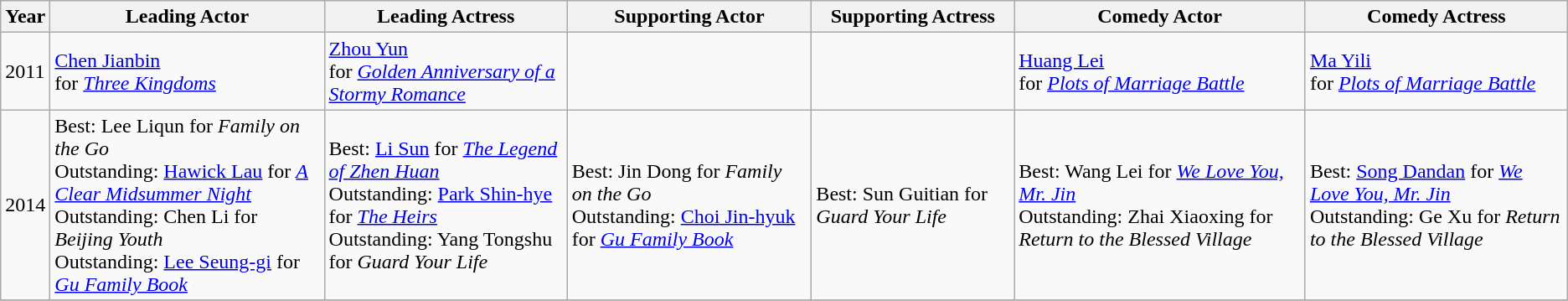<table class="wikitable">
<tr>
<th>Year</th>
<th>Leading Actor</th>
<th>Leading Actress</th>
<th>Supporting Actor</th>
<th>Supporting Actress</th>
<th>Comedy Actor</th>
<th>Comedy Actress</th>
</tr>
<tr>
<td>2011</td>
<td> <a href='#'>Chen Jianbin</a> <br> for <em><a href='#'>Three Kingdoms</a></em></td>
<td> <a href='#'>Zhou Yun</a> <br> for <em><a href='#'>Golden Anniversary of a Stormy Romance</a></em></td>
<td></td>
<td></td>
<td> <a href='#'>Huang Lei</a> <br> for <em><a href='#'>Plots of Marriage Battle</a></em></td>
<td> <a href='#'>Ma Yili</a> <br> for <em><a href='#'>Plots of Marriage Battle</a></em></td>
</tr>
<tr>
<td>2014</td>
<td>Best:  Lee Liqun for <em>Family on the Go</em> <br> Outstanding:  <a href='#'>Hawick Lau</a> for <em><a href='#'>A Clear Midsummer Night</a></em> <br> Outstanding:  Chen Li for <em>Beijing Youth</em> <br> Outstanding:  <a href='#'>Lee Seung-gi</a> for <em><a href='#'>Gu Family Book</a></em></td>
<td>Best:  <a href='#'>Li Sun</a> for <em><a href='#'>The Legend of Zhen Huan</a></em> <br> Outstanding:  <a href='#'>Park Shin-hye</a> for <em><a href='#'>The Heirs</a></em> <br> Outstanding:  Yang Tongshu for <em>Guard Your Life</em></td>
<td>Best:  Jin Dong for <em>Family on the Go</em> <br> Outstanding:  <a href='#'>Choi Jin-hyuk</a> for <em><a href='#'>Gu Family Book</a></em></td>
<td>Best:  Sun Guitian for <em>Guard Your Life</em></td>
<td>Best:  Wang Lei for <em><a href='#'>We Love You, Mr. Jin</a></em> <br> Outstanding:  Zhai Xiaoxing for <em>Return to the Blessed Village</em></td>
<td>Best:  <a href='#'>Song Dandan</a> for <em><a href='#'>We Love You, Mr. Jin</a></em> <br> Outstanding:  Ge Xu for <em>Return to the Blessed Village</em></td>
</tr>
<tr>
</tr>
</table>
